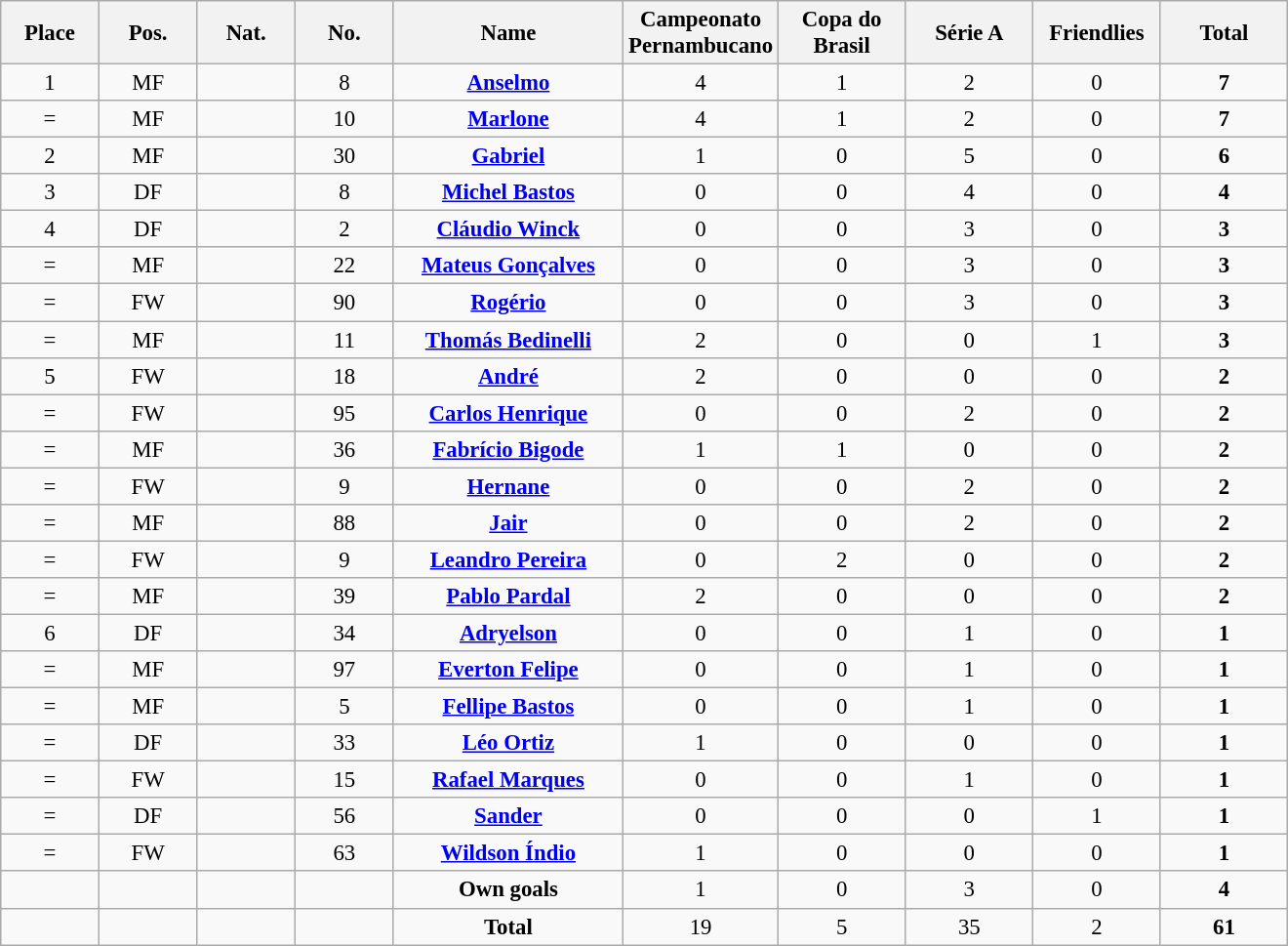<table class="wikitable" style="font-size: 95%; text-align: center;">
<tr>
<th width=60>Place</th>
<th width=60>Pos.</th>
<th width=60>Nat.</th>
<th width=60>No.</th>
<th width=150>Name</th>
<th width=80>Campeonato Pernambucano</th>
<th width=80>Copa do Brasil</th>
<th width=80>Série A</th>
<th width=80>Friendlies</th>
<th width=80>Total</th>
</tr>
<tr>
<td>1</td>
<td>MF</td>
<td></td>
<td>8</td>
<td><strong><a href='#'>Anselmo</a></strong></td>
<td>4</td>
<td>1</td>
<td>2</td>
<td>0</td>
<td><strong>7</strong></td>
</tr>
<tr>
<td>=</td>
<td>MF</td>
<td></td>
<td>10</td>
<td><strong><a href='#'>Marlone</a></strong></td>
<td>4</td>
<td>1</td>
<td>2</td>
<td>0</td>
<td><strong>7</strong></td>
</tr>
<tr>
<td>2</td>
<td>MF</td>
<td></td>
<td>30</td>
<td><strong><a href='#'>Gabriel</a></strong></td>
<td>1</td>
<td>0</td>
<td>5</td>
<td>0</td>
<td><strong>6</strong></td>
</tr>
<tr>
<td>3</td>
<td>DF</td>
<td></td>
<td>8</td>
<td><strong><a href='#'>Michel Bastos</a></strong></td>
<td>0</td>
<td>0</td>
<td>4</td>
<td>0</td>
<td><strong>4</strong></td>
</tr>
<tr>
<td>4</td>
<td>DF</td>
<td></td>
<td>2</td>
<td><strong><a href='#'>Cláudio Winck</a></strong></td>
<td>0</td>
<td>0</td>
<td>3</td>
<td>0</td>
<td><strong>3</strong></td>
</tr>
<tr>
<td>=</td>
<td>MF</td>
<td></td>
<td>22</td>
<td><strong><a href='#'>Mateus Gonçalves</a></strong></td>
<td>0</td>
<td>0</td>
<td>3</td>
<td>0</td>
<td><strong>3</strong></td>
</tr>
<tr>
<td>=</td>
<td>FW</td>
<td></td>
<td>90</td>
<td><strong><a href='#'>Rogério</a></strong></td>
<td>0</td>
<td>0</td>
<td>3</td>
<td>0</td>
<td><strong>3</strong></td>
</tr>
<tr>
<td>=</td>
<td>MF</td>
<td></td>
<td>11</td>
<td><strong><a href='#'>Thomás Bedinelli</a></strong></td>
<td>2</td>
<td>0</td>
<td>0</td>
<td>1</td>
<td><strong>3</strong></td>
</tr>
<tr>
<td>5</td>
<td>FW</td>
<td></td>
<td>18</td>
<td><strong><a href='#'>André</a></strong></td>
<td>2</td>
<td>0</td>
<td>0</td>
<td>0</td>
<td><strong>2</strong></td>
</tr>
<tr>
<td>=</td>
<td>FW</td>
<td></td>
<td>95</td>
<td><strong><a href='#'>Carlos Henrique</a></strong></td>
<td>0</td>
<td>0</td>
<td>2</td>
<td>0</td>
<td><strong>2</strong></td>
</tr>
<tr>
<td>=</td>
<td>MF</td>
<td></td>
<td>36</td>
<td><strong><a href='#'>Fabrício Bigode</a></strong></td>
<td>1</td>
<td>1</td>
<td>0</td>
<td>0</td>
<td><strong>2</strong></td>
</tr>
<tr>
<td>=</td>
<td>FW</td>
<td></td>
<td>9</td>
<td><strong><a href='#'>Hernane</a></strong></td>
<td>0</td>
<td>0</td>
<td>2</td>
<td>0</td>
<td><strong>2</strong></td>
</tr>
<tr>
<td>=</td>
<td>MF</td>
<td></td>
<td>88</td>
<td><strong><a href='#'>Jair</a></strong></td>
<td>0</td>
<td>0</td>
<td>2</td>
<td>0</td>
<td><strong>2</strong></td>
</tr>
<tr>
<td>=</td>
<td>FW</td>
<td></td>
<td>9</td>
<td><strong><a href='#'>Leandro Pereira</a></strong></td>
<td>0</td>
<td>2</td>
<td>0</td>
<td>0</td>
<td><strong>2</strong></td>
</tr>
<tr>
<td>=</td>
<td>MF</td>
<td></td>
<td>39</td>
<td><strong><a href='#'>Pablo Pardal</a></strong></td>
<td>2</td>
<td>0</td>
<td>0</td>
<td>0</td>
<td><strong>2</strong></td>
</tr>
<tr>
<td>6</td>
<td>DF</td>
<td></td>
<td>34</td>
<td><strong><a href='#'>Adryelson</a></strong></td>
<td>0</td>
<td>0</td>
<td>1</td>
<td>0</td>
<td><strong>1</strong></td>
</tr>
<tr>
<td>=</td>
<td>MF</td>
<td></td>
<td>97</td>
<td><strong><a href='#'>Everton Felipe</a></strong></td>
<td>0</td>
<td>0</td>
<td>1</td>
<td>0</td>
<td><strong>1</strong></td>
</tr>
<tr>
<td>=</td>
<td>MF</td>
<td></td>
<td>5</td>
<td><strong><a href='#'>Fellipe Bastos</a></strong></td>
<td>0</td>
<td>0</td>
<td>1</td>
<td>0</td>
<td><strong>1</strong></td>
</tr>
<tr>
<td>=</td>
<td>DF</td>
<td></td>
<td>33</td>
<td><strong><a href='#'>Léo Ortiz</a></strong></td>
<td>1</td>
<td>0</td>
<td>0</td>
<td>0</td>
<td><strong>1</strong></td>
</tr>
<tr>
<td>=</td>
<td>FW</td>
<td></td>
<td>15</td>
<td><strong><a href='#'>Rafael Marques</a></strong></td>
<td>0</td>
<td>0</td>
<td>1</td>
<td>0</td>
<td><strong>1</strong></td>
</tr>
<tr>
<td>=</td>
<td>DF</td>
<td></td>
<td>56</td>
<td><strong><a href='#'>Sander</a></strong></td>
<td>0</td>
<td>0</td>
<td>0</td>
<td>1</td>
<td><strong>1</strong></td>
</tr>
<tr>
<td>=</td>
<td>FW</td>
<td></td>
<td>63</td>
<td><strong><a href='#'>Wildson Índio</a></strong></td>
<td>1</td>
<td>0</td>
<td>0</td>
<td>0</td>
<td><strong>1</strong></td>
</tr>
<tr>
<td></td>
<td></td>
<td></td>
<td></td>
<td><strong>Own goals</strong></td>
<td>1</td>
<td>0</td>
<td>3</td>
<td>0</td>
<td><strong>4</strong></td>
</tr>
<tr>
<td></td>
<td></td>
<td></td>
<td></td>
<td><strong>Total</strong></td>
<td>19</td>
<td>5</td>
<td>35</td>
<td>2</td>
<td><strong>61</strong></td>
</tr>
</table>
